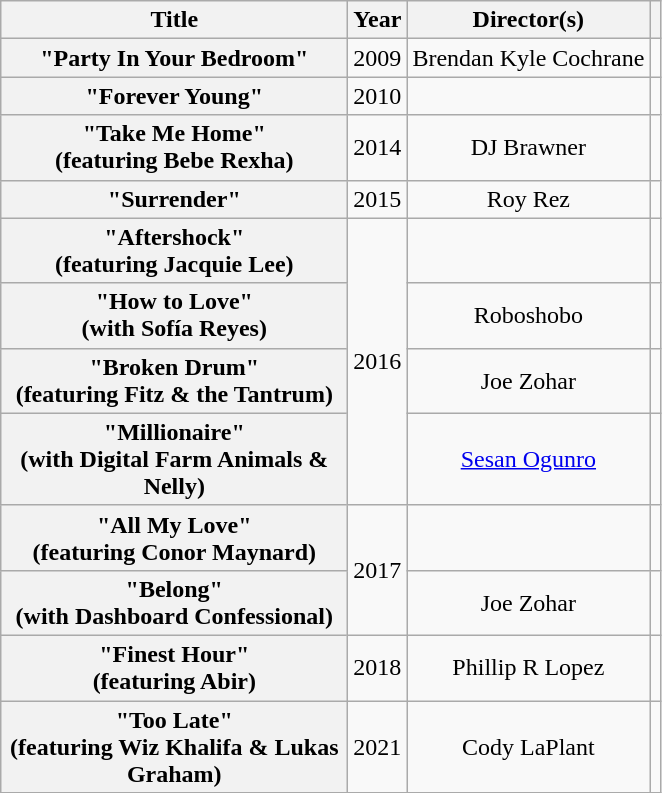<table class="wikitable plainrowheaders" style="text-align:center;">
<tr>
<th scope="col" style="width:14em;">Title</th>
<th scope="col">Year</th>
<th scope="col">Director(s)</th>
<th scope="col"></th>
</tr>
<tr>
<th scope="row">"Party In Your Bedroom"</th>
<td>2009</td>
<td>Brendan Kyle Cochrane</td>
<td></td>
</tr>
<tr>
<th scope="row">"Forever Young"</th>
<td>2010</td>
<td></td>
<td></td>
</tr>
<tr>
<th scope="row">"Take Me Home"<br><span>(featuring Bebe Rexha)</span></th>
<td>2014</td>
<td>DJ Brawner</td>
<td></td>
</tr>
<tr>
<th scope="row">"Surrender"</th>
<td>2015</td>
<td>Roy Rez</td>
<td></td>
</tr>
<tr>
<th scope="row">"Aftershock"<br><span>(featuring Jacquie Lee)</span></th>
<td rowspan="4">2016</td>
<td></td>
<td></td>
</tr>
<tr>
<th scope="row">"How to Love"<br><span>(with Sofía Reyes)</span></th>
<td>Roboshobo</td>
<td></td>
</tr>
<tr>
<th scope="row">"Broken Drum"<br><span>(featuring Fitz & the Tantrum)</span></th>
<td>Joe Zohar</td>
<td></td>
</tr>
<tr>
<th scope="row">"Millionaire"<br><span>(with Digital Farm Animals & Nelly)</span></th>
<td><a href='#'>Sesan Ogunro</a></td>
<td></td>
</tr>
<tr>
<th scope="row">"All My Love"<br><span>(featuring Conor Maynard)</span></th>
<td rowspan="2">2017</td>
<td></td>
<td></td>
</tr>
<tr>
<th scope="row">"Belong"<br><span>(with Dashboard Confessional)</span></th>
<td>Joe Zohar</td>
<td></td>
</tr>
<tr>
<th scope="row">"Finest Hour"<br><span>(featuring Abir)</span></th>
<td>2018</td>
<td>Phillip R Lopez</td>
<td></td>
</tr>
<tr>
<th scope="row">"Too Late"<br><span>(featuring Wiz Khalifa & Lukas Graham)</span></th>
<td>2021</td>
<td>Cody LaPlant</td>
<td></td>
</tr>
</table>
